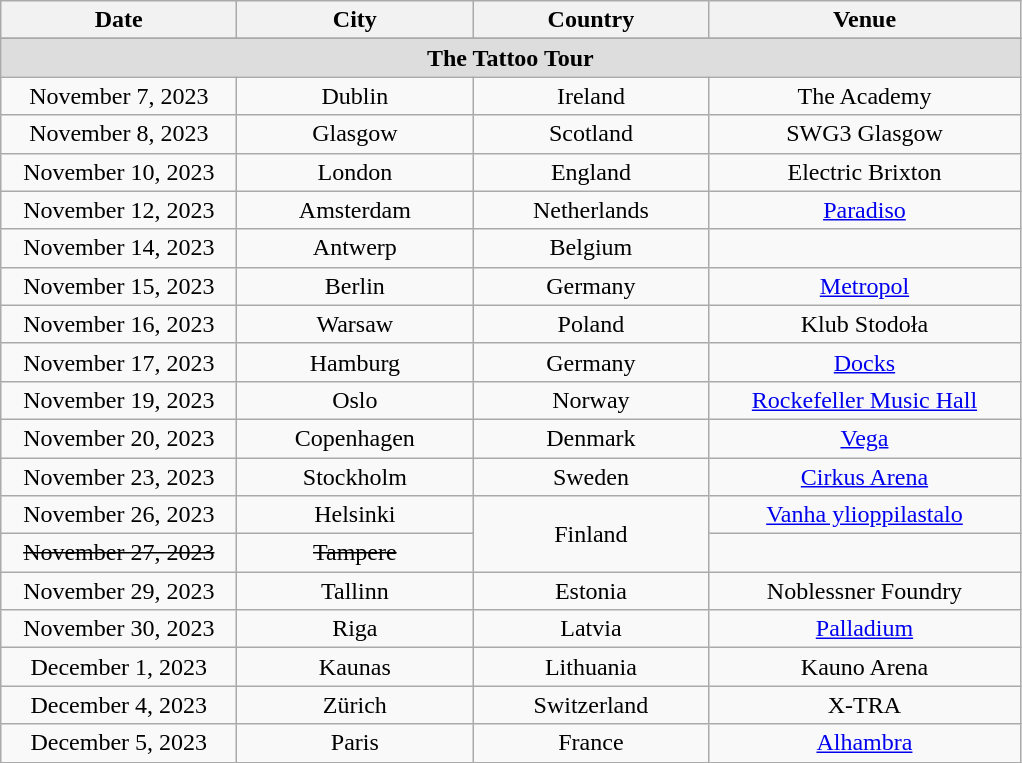<table class="wikitable" style="text-align:center;">
<tr>
<th width="150">Date</th>
<th width="150">City</th>
<th width="150">Country</th>
<th width="200">Venue</th>
</tr>
<tr>
</tr>
<tr bgcolor="#DDDDDD">
<td colspan=7><strong>The Tattoo Tour</strong></td>
</tr>
<tr>
<td>November 7, 2023</td>
<td>Dublin</td>
<td>Ireland</td>
<td>The Academy</td>
</tr>
<tr>
<td>November 8, 2023</td>
<td>Glasgow</td>
<td>Scotland</td>
<td>SWG3 Glasgow</td>
</tr>
<tr>
<td>November 10, 2023</td>
<td>London</td>
<td>England</td>
<td>Electric Brixton</td>
</tr>
<tr>
<td>November 12, 2023</td>
<td>Amsterdam</td>
<td>Netherlands</td>
<td><a href='#'>Paradiso</a></td>
</tr>
<tr>
<td>November 14, 2023</td>
<td>Antwerp</td>
<td>Belgium</td>
<td></td>
</tr>
<tr>
<td>November 15, 2023</td>
<td>Berlin</td>
<td>Germany</td>
<td><a href='#'>Metropol</a></td>
</tr>
<tr>
<td>November 16, 2023</td>
<td>Warsaw</td>
<td>Poland</td>
<td>Klub Stodoła</td>
</tr>
<tr>
<td>November 17, 2023</td>
<td>Hamburg</td>
<td>Germany</td>
<td><a href='#'>Docks</a></td>
</tr>
<tr>
<td>November 19, 2023</td>
<td>Oslo</td>
<td>Norway</td>
<td><a href='#'>Rockefeller Music Hall</a></td>
</tr>
<tr>
<td>November 20, 2023</td>
<td>Copenhagen</td>
<td>Denmark</td>
<td><a href='#'>Vega</a></td>
</tr>
<tr>
<td>November 23, 2023</td>
<td>Stockholm</td>
<td>Sweden</td>
<td><a href='#'>Cirkus Arena</a></td>
</tr>
<tr>
<td>November 26, 2023</td>
<td>Helsinki</td>
<td rowspan="2">Finland</td>
<td><a href='#'>Vanha ylioppilastalo</a></td>
</tr>
<tr>
<td><s>November 27, 2023</s></td>
<td><s>Tampere</s></td>
<td><s></s></td>
</tr>
<tr>
<td>November 29, 2023</td>
<td>Tallinn</td>
<td>Estonia</td>
<td>Noblessner Foundry</td>
</tr>
<tr>
<td>November 30, 2023</td>
<td>Riga</td>
<td>Latvia</td>
<td><a href='#'>Palladium</a></td>
</tr>
<tr>
<td>December 1, 2023</td>
<td>Kaunas</td>
<td>Lithuania</td>
<td>Kauno Arena</td>
</tr>
<tr>
<td>December 4, 2023</td>
<td>Zürich</td>
<td>Switzerland</td>
<td>X-TRA</td>
</tr>
<tr>
<td>December 5, 2023</td>
<td>Paris</td>
<td>France</td>
<td><a href='#'>Alhambra</a></td>
</tr>
</table>
